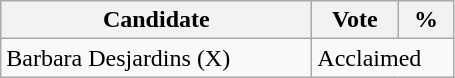<table class="wikitable">
<tr>
<th bgcolor="#DDDDFF" width="200px">Candidate</th>
<th bgcolor="#DDDDFF" width="50px">Vote</th>
<th bgcolor="#DDDDFF" width="30px">%</th>
</tr>
<tr>
<td>Barbara Desjardins (X)</td>
<td colspan="2">Acclaimed</td>
</tr>
</table>
